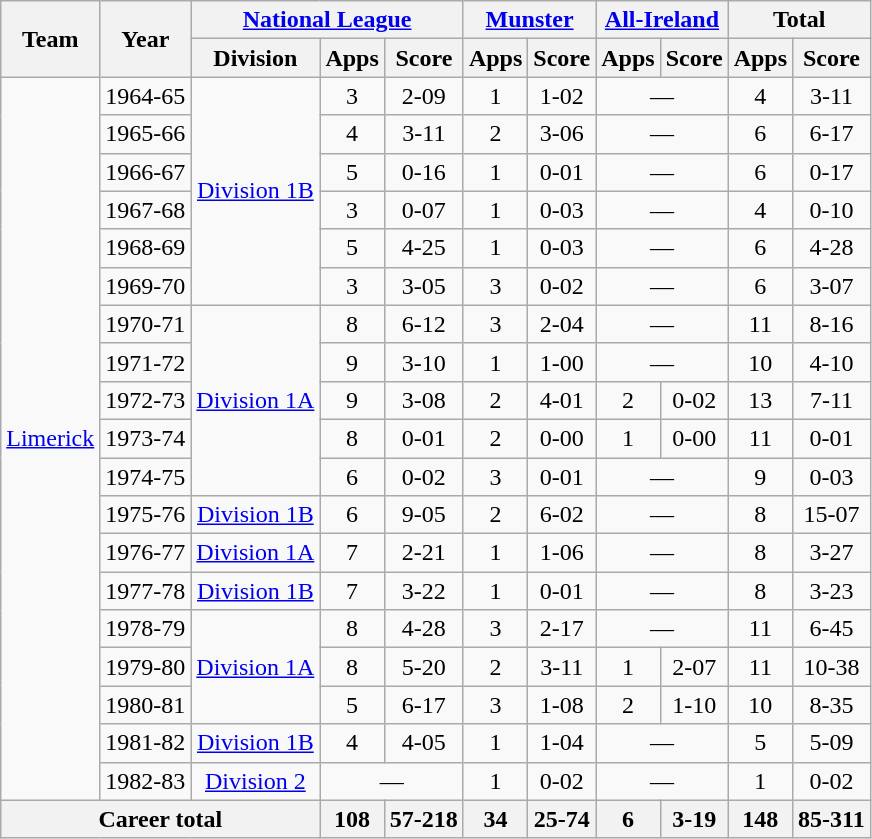<table class="wikitable" style="text-align:center">
<tr>
<th rowspan="2">Team</th>
<th rowspan="2">Year</th>
<th colspan="3"><a href='#'>National League</a></th>
<th colspan="2"><a href='#'>Munster</a></th>
<th colspan="2"><a href='#'>All-Ireland</a></th>
<th colspan="2">Total</th>
</tr>
<tr>
<th>Division</th>
<th>Apps</th>
<th>Score</th>
<th>Apps</th>
<th>Score</th>
<th>Apps</th>
<th>Score</th>
<th>Apps</th>
<th>Score</th>
</tr>
<tr>
<td rowspan="19"><a href='#'>Limerick</a></td>
<td>1964-65</td>
<td rowspan="6"><a href='#'>Division 1B</a></td>
<td>3</td>
<td>2-09</td>
<td>1</td>
<td>1-02</td>
<td colspan=2>—</td>
<td>4</td>
<td>3-11</td>
</tr>
<tr>
<td>1965-66</td>
<td>4</td>
<td>3-11</td>
<td>2</td>
<td>3-06</td>
<td colspan=2>—</td>
<td>6</td>
<td>6-17</td>
</tr>
<tr>
<td>1966-67</td>
<td>5</td>
<td>0-16</td>
<td>1</td>
<td>0-01</td>
<td colspan=2>—</td>
<td>6</td>
<td>0-17</td>
</tr>
<tr>
<td>1967-68</td>
<td>3</td>
<td>0-07</td>
<td>1</td>
<td>0-03</td>
<td colspan=2>—</td>
<td>4</td>
<td>0-10</td>
</tr>
<tr>
<td>1968-69</td>
<td>5</td>
<td>4-25</td>
<td>1</td>
<td>0-03</td>
<td colspan=2>—</td>
<td>6</td>
<td>4-28</td>
</tr>
<tr>
<td>1969-70</td>
<td>3</td>
<td>3-05</td>
<td>3</td>
<td>0-02</td>
<td colspan=2>—</td>
<td>6</td>
<td>3-07</td>
</tr>
<tr>
<td>1970-71</td>
<td rowspan="5"><a href='#'>Division 1A</a></td>
<td>8</td>
<td>6-12</td>
<td>3</td>
<td>2-04</td>
<td colspan=2>—</td>
<td>11</td>
<td>8-16</td>
</tr>
<tr>
<td>1971-72</td>
<td>9</td>
<td>3-10</td>
<td>1</td>
<td>1-00</td>
<td colspan=2>—</td>
<td>10</td>
<td>4-10</td>
</tr>
<tr>
<td>1972-73</td>
<td>9</td>
<td>3-08</td>
<td>2</td>
<td>4-01</td>
<td>2</td>
<td>0-02</td>
<td>13</td>
<td>7-11</td>
</tr>
<tr>
<td>1973-74</td>
<td>8</td>
<td>0-01</td>
<td>2</td>
<td>0-00</td>
<td>1</td>
<td>0-00</td>
<td>11</td>
<td>0-01</td>
</tr>
<tr>
<td>1974-75</td>
<td>6</td>
<td>0-02</td>
<td>3</td>
<td>0-01</td>
<td colspan=2>—</td>
<td>9</td>
<td>0-03</td>
</tr>
<tr>
<td>1975-76</td>
<td rowspan="1"><a href='#'>Division 1B</a></td>
<td>6</td>
<td>9-05</td>
<td>2</td>
<td>6-02</td>
<td colspan=2>—</td>
<td>8</td>
<td>15-07</td>
</tr>
<tr>
<td>1976-77</td>
<td rowspan="1"><a href='#'>Division 1A</a></td>
<td>7</td>
<td>2-21</td>
<td>1</td>
<td>1-06</td>
<td colspan=2>—</td>
<td>8</td>
<td>3-27</td>
</tr>
<tr>
<td>1977-78</td>
<td rowspan="1"><a href='#'>Division 1B</a></td>
<td>7</td>
<td>3-22</td>
<td>1</td>
<td>0-01</td>
<td colspan=2>—</td>
<td>8</td>
<td>3-23</td>
</tr>
<tr>
<td>1978-79</td>
<td rowspan="3"><a href='#'>Division 1A</a></td>
<td>8</td>
<td>4-28</td>
<td>3</td>
<td>2-17</td>
<td colspan=2>—</td>
<td>11</td>
<td>6-45</td>
</tr>
<tr>
<td>1979-80</td>
<td>8</td>
<td>5-20</td>
<td>2</td>
<td>3-11</td>
<td>1</td>
<td>2-07</td>
<td>11</td>
<td>10-38</td>
</tr>
<tr>
<td>1980-81</td>
<td>5</td>
<td>6-17</td>
<td>3</td>
<td>1-08</td>
<td>2</td>
<td>1-10</td>
<td>10</td>
<td>8-35</td>
</tr>
<tr>
<td>1981-82</td>
<td rowspan="1"><a href='#'>Division 1B</a></td>
<td>4</td>
<td>4-05</td>
<td>1</td>
<td>1-04</td>
<td colspan=2>—</td>
<td>5</td>
<td>5-09</td>
</tr>
<tr>
<td>1982-83</td>
<td rowspan="1"><a href='#'>Division 2</a></td>
<td colspan=2>—</td>
<td>1</td>
<td>0-02</td>
<td colspan=2>—</td>
<td>1</td>
<td>0-02</td>
</tr>
<tr>
<th colspan="3">Career total</th>
<th>108</th>
<th>57-218</th>
<th>34</th>
<th>25-74</th>
<th>6</th>
<th>3-19</th>
<th>148</th>
<th>85-311</th>
</tr>
</table>
